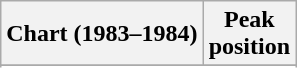<table class="wikitable sortable">
<tr>
<th>Chart (1983–1984)</th>
<th>Peak<br>position</th>
</tr>
<tr>
</tr>
<tr>
</tr>
<tr>
</tr>
<tr>
</tr>
</table>
